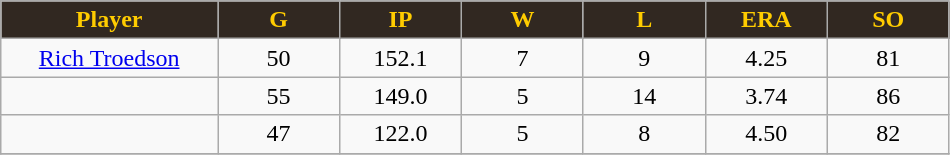<table class="wikitable sortable">
<tr>
<th style="background:#312821; color:#FFCC00" width="16%">Player</th>
<th style="background:#312821; color:#FFCC00" width="9%">G</th>
<th style="background:#312821; color:#FFCC00" width="9%">IP</th>
<th style="background:#312821; color:#FFCC00" width="9%">W</th>
<th style="background:#312821; color:#FFCC00" width="9%">L</th>
<th style="background:#312821; color:#FFCC00" width="9%">ERA</th>
<th style="background:#312821; color:#FFCC00" width="9%">SO</th>
</tr>
<tr align="center">
<td><a href='#'>Rich Troedson</a></td>
<td>50</td>
<td>152.1</td>
<td>7</td>
<td>9</td>
<td>4.25</td>
<td>81</td>
</tr>
<tr align=center>
<td></td>
<td>55</td>
<td>149.0</td>
<td>5</td>
<td>14</td>
<td>3.74</td>
<td>86</td>
</tr>
<tr align="center">
<td></td>
<td>47</td>
<td>122.0</td>
<td>5</td>
<td>8</td>
<td>4.50</td>
<td>82</td>
</tr>
<tr align="center">
</tr>
</table>
